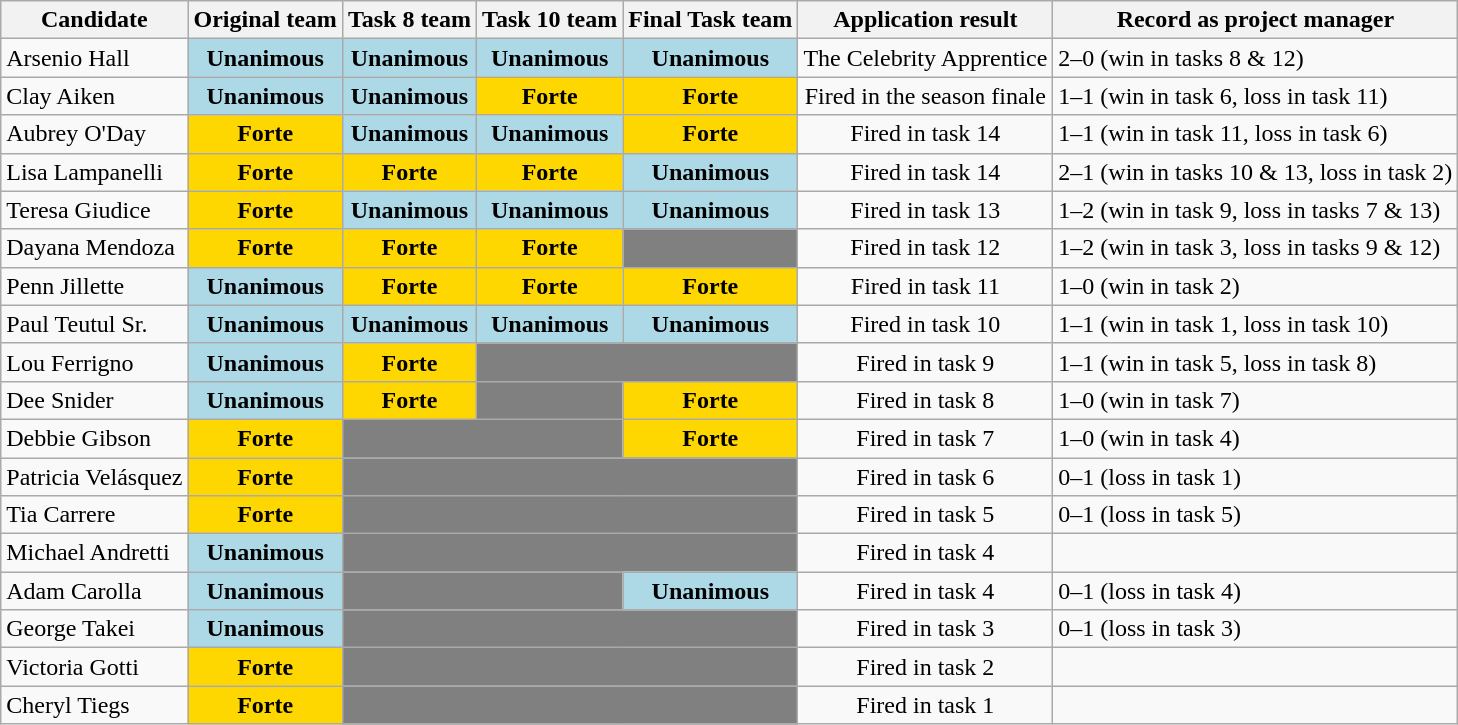<table class="wikitable">
<tr>
<th bgcolor="gray"><span>Candidate</span></th>
<th bgcolor="gray"><span>Original team</span></th>
<th bgcolor="gray"><span>Task 8 team</span></th>
<th bgcolor="gray"><span>Task 10 team</span></th>
<th bgcolor="gray"><span>Final Task team</span></th>
<th bgcolor="gray"><span>Application result</span></th>
<th bgcolor="gray"><span>Record as project manager</span></th>
</tr>
<tr>
<td>Arsenio Hall</td>
<td style="text-align:center; background:lightblue;"><strong>Unanimous</strong></td>
<td style="text-align:center; background:lightblue;"><strong>Unanimous</strong></td>
<td style="text-align:center; background:lightblue;"><strong>Unanimous</strong></td>
<td style="text-align:center; background:lightblue;"><strong>Unanimous</strong></td>
<td align="center">The Celebrity Apprentice</td>
<td>2–0 (win in tasks 8 & 12)</td>
</tr>
<tr>
<td>Clay Aiken</td>
<td style="text-align:center; background:lightblue;"><strong>Unanimous</strong></td>
<td style="text-align:center; background:lightblue;"><strong>Unanimous</strong></td>
<td style="text-align:center; background:gold;"><strong>Forte</strong></td>
<td style="text-align:center; background:gold;"><strong>Forte</strong></td>
<td align="center">Fired in the season finale</td>
<td>1–1 (win in task 6, loss in task 11)</td>
</tr>
<tr>
<td>Aubrey O'Day</td>
<td style="text-align:center; background:gold;"><strong>Forte</strong></td>
<td style="text-align:center; background:lightblue;"><strong>Unanimous</strong></td>
<td style="text-align:center; background:lightblue;"><strong>Unanimous</strong></td>
<td style="text-align:center; background:gold;"><strong>Forte</strong></td>
<td align="center">Fired in task 14</td>
<td>1–1 (win in task 11, loss in task 6)</td>
</tr>
<tr>
<td>Lisa Lampanelli</td>
<td style="text-align:center; background:gold;"><strong>Forte</strong></td>
<td style="text-align:center; background:gold;"><strong>Forte</strong></td>
<td style="text-align:center; background:gold;"><strong>Forte</strong></td>
<td style="text-align:center; background:lightblue;"><strong>Unanimous</strong></td>
<td align="center">Fired in task 14</td>
<td>2–1 (win in tasks 10 & 13, loss in task 2)</td>
</tr>
<tr>
<td>Teresa Giudice</td>
<td style="text-align:center; background:gold;"><strong>Forte</strong></td>
<td style="text-align:center; background:lightblue;"><strong>Unanimous</strong></td>
<td style="text-align:center; background:lightblue;"><strong>Unanimous</strong></td>
<td style="text-align:center; background:lightblue;"><strong>Unanimous</strong></td>
<td align="center">Fired in task 13</td>
<td>1–2 (win in task 9, loss in tasks 7 & 13)</td>
</tr>
<tr>
<td>Dayana Mendoza</td>
<td style="text-align:center; background:gold;"><strong>Forte</strong></td>
<td style="text-align:center; background:gold;"><strong>Forte</strong></td>
<td style="text-align:center; background:gold;"><strong>Forte</strong></td>
<td colspan="1" style="background:gray;"></td>
<td align="center">Fired in task 12</td>
<td>1–2 (win in task 3, loss in tasks 9 & 12)</td>
</tr>
<tr>
<td>Penn Jillette</td>
<td style="text-align:center; background:lightblue;"><strong>Unanimous</strong></td>
<td style="text-align:center; background:gold;"><strong>Forte</strong></td>
<td style="text-align:center; background:gold;"><strong>Forte</strong></td>
<td style="text-align:center; background:gold;"><strong>Forte</strong></td>
<td align="center">Fired in task 11</td>
<td>1–0 (win in task 2)</td>
</tr>
<tr>
<td>Paul Teutul Sr.</td>
<td style="text-align:center; background:lightblue;"><strong>Unanimous</strong></td>
<td style="text-align:center; background:lightblue;"><strong>Unanimous</strong></td>
<td style="text-align:center; background:lightblue;"><strong>Unanimous</strong></td>
<td style="text-align:center; background:lightblue;"><strong>Unanimous</strong></td>
<td align="center">Fired in task 10</td>
<td>1–1 (win in task 1, loss in task 10)</td>
</tr>
<tr>
<td>Lou Ferrigno</td>
<td style="text-align:center; background:lightblue;"><strong>Unanimous</strong></td>
<td style="text-align:center; background:gold;"><strong>Forte</strong></td>
<td colspan="2" style="background:gray;"></td>
<td align="center">Fired in task 9</td>
<td>1–1 (win in task 5, loss in task 8)</td>
</tr>
<tr>
<td>Dee Snider</td>
<td style="text-align:center; background:lightblue;"><strong>Unanimous</strong></td>
<td style="text-align:center; background:gold;"><strong>Forte</strong></td>
<td colspan="1" style="background:gray;"></td>
<td style="text-align:center; background:gold;"><strong>Forte</strong></td>
<td align="center">Fired in task 8</td>
<td>1–0 (win in task 7)</td>
</tr>
<tr>
<td>Debbie Gibson</td>
<td style="text-align:center; background:gold;"><strong>Forte</strong></td>
<td colspan="2" style="background:gray;"></td>
<td style="text-align:center; background:gold;"><strong>Forte</strong></td>
<td align="center">Fired in task 7</td>
<td>1–0 (win in task 4)</td>
</tr>
<tr>
<td>Patricia Velásquez</td>
<td style="text-align:center; background:gold;"><strong>Forte</strong></td>
<td colspan="3" style="background:gray;"></td>
<td align="center">Fired in task 6</td>
<td>0–1 (loss in task 1)</td>
</tr>
<tr>
<td>Tia Carrere</td>
<td style="text-align:center; background:gold;"><strong>Forte</strong></td>
<td colspan="3" style="background:gray;"></td>
<td align="center">Fired in task 5</td>
<td>0–1 (loss in task 5)</td>
</tr>
<tr>
<td>Michael Andretti</td>
<td style="text-align:center; background:lightblue;"><strong>Unanimous</strong></td>
<td colspan="3" style="background:gray;"></td>
<td align="center">Fired in task 4</td>
<td></td>
</tr>
<tr>
<td>Adam Carolla</td>
<td style="text-align:center; background:lightblue;"><strong>Unanimous</strong></td>
<td colspan="2" style="background:gray;"></td>
<td style="text-align:center; background:lightblue;"><strong>Unanimous</strong></td>
<td align="center">Fired in task 4</td>
<td>0–1 (loss in task 4)</td>
</tr>
<tr>
<td>George Takei</td>
<td style="text-align:center; background:lightblue;"><strong>Unanimous</strong></td>
<td colspan="3" style="background:gray;"></td>
<td align="center">Fired in task 3</td>
<td>0–1 (loss in task 3)</td>
</tr>
<tr>
<td>Victoria Gotti</td>
<td style="text-align:center; background:gold;"><strong>Forte</strong></td>
<td colspan="3" style="background:gray;"></td>
<td align="center">Fired in task 2</td>
<td></td>
</tr>
<tr>
<td>Cheryl Tiegs</td>
<td style="text-align:center; background:gold;"><strong>Forte</strong></td>
<td colspan="3" style="background:gray;"></td>
<td align="center">Fired in task 1</td>
<td></td>
</tr>
</table>
